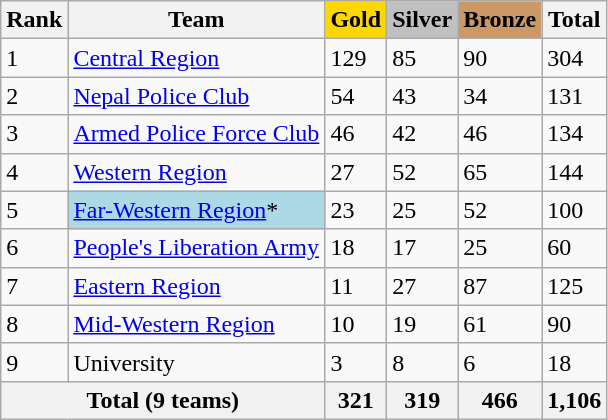<table class="wikitable sortable">
<tr>
<th>Rank</th>
<th>Team</th>
<th style="background:gold">Gold</th>
<th style="background:silver">Silver</th>
<th style="background:#cc9966">Bronze</th>
<th>Total</th>
</tr>
<tr>
<td>1</td>
<td><a href='#'>Central Region</a></td>
<td>129</td>
<td>85</td>
<td>90</td>
<td>304</td>
</tr>
<tr>
<td>2</td>
<td><a href='#'>Nepal Police Club</a></td>
<td>54</td>
<td>43</td>
<td>34</td>
<td>131</td>
</tr>
<tr>
<td>3</td>
<td><a href='#'>Armed Police Force Club</a></td>
<td>46</td>
<td>42</td>
<td>46</td>
<td>134</td>
</tr>
<tr>
<td>4</td>
<td><a href='#'>Western Region</a></td>
<td>27</td>
<td>52</td>
<td>65</td>
<td>144</td>
</tr>
<tr>
<td>5</td>
<td style="background:lightblue"><a href='#'>Far-Western Region</a>*</td>
<td>23</td>
<td>25</td>
<td>52</td>
<td>100</td>
</tr>
<tr>
<td>6</td>
<td><a href='#'>People's Liberation Army</a></td>
<td>18</td>
<td>17</td>
<td>25</td>
<td>60</td>
</tr>
<tr>
<td>7</td>
<td><a href='#'>Eastern Region</a></td>
<td>11</td>
<td>27</td>
<td>87</td>
<td>125</td>
</tr>
<tr>
<td>8</td>
<td><a href='#'>Mid-Western Region</a></td>
<td>10</td>
<td>19</td>
<td>61</td>
<td>90</td>
</tr>
<tr>
<td>9</td>
<td>University</td>
<td>3</td>
<td>8</td>
<td>6</td>
<td>18</td>
</tr>
<tr>
<th colspan="2">Total (9 teams)</th>
<th>321</th>
<th>319</th>
<th>466</th>
<th>1,106</th>
</tr>
</table>
